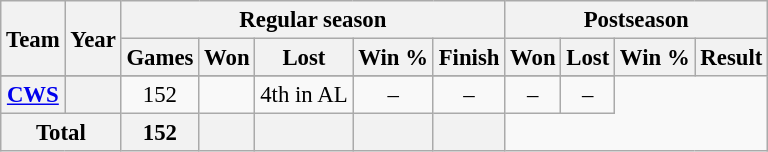<table class="wikitable" style="font-size: 95%; text-align:center;">
<tr>
<th rowspan="2">Team</th>
<th rowspan="2">Year</th>
<th colspan="5">Regular season</th>
<th colspan="4">Postseason</th>
</tr>
<tr>
<th>Games</th>
<th>Won</th>
<th>Lost</th>
<th>Win %</th>
<th>Finish</th>
<th>Won</th>
<th>Lost</th>
<th>Win %</th>
<th>Result</th>
</tr>
<tr>
</tr>
<tr>
<th><a href='#'>CWS</a></th>
<th></th>
<td>152</td>
<td></td>
<td>4th in AL</td>
<td>–</td>
<td>–</td>
<td>–</td>
<td>–</td>
</tr>
<tr>
<th colspan="2">Total</th>
<th>152</th>
<th></th>
<th></th>
<th></th>
<th></th>
</tr>
</table>
